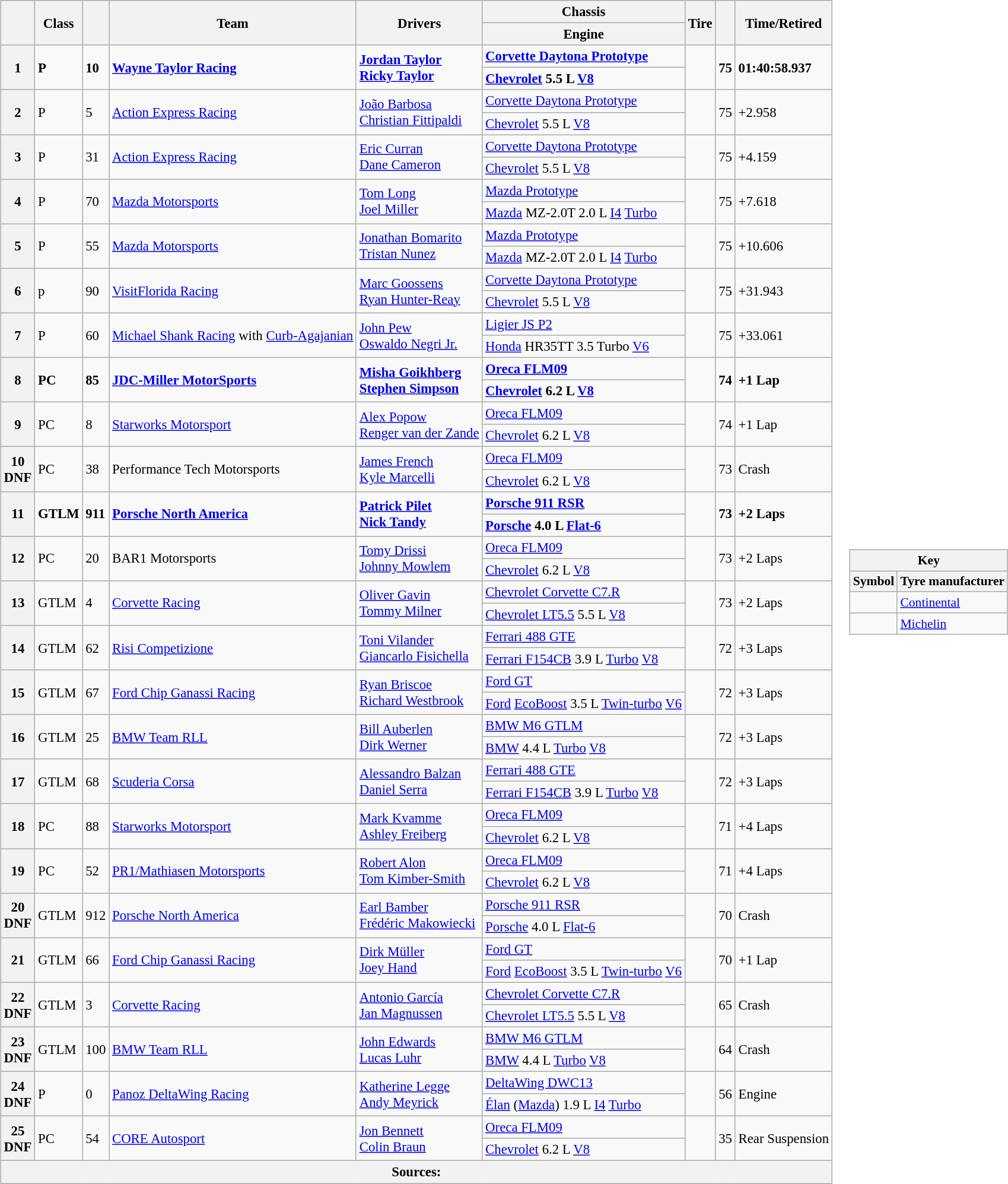<table>
<tr>
<td><br><table class="wikitable" style="font-size: 95%;">
<tr>
<th rowspan="2"></th>
<th rowspan="2">Class</th>
<th rowspan="2" class="unsortable"></th>
<th rowspan="2" class="unsortable">Team</th>
<th rowspan="2" class="unsortable">Drivers</th>
<th scope="col" class="unsortable">Chassis</th>
<th rowspan="2">Tire</th>
<th rowspan="2" class="unsortable"></th>
<th rowspan="2" class="unsortable">Time/Retired</th>
</tr>
<tr>
<th>Engine</th>
</tr>
<tr style="font-weight:bold">
<th rowspan="2">1</th>
<td rowspan="2">P</td>
<td rowspan="2">10</td>
<td rowspan="2"> <a href='#'>Wayne Taylor Racing</a></td>
<td rowspan="2"> <a href='#'>Jordan Taylor</a><br> <a href='#'>Ricky Taylor</a></td>
<td><a href='#'>Corvette Daytona Prototype</a></td>
<td rowspan="2"></td>
<td rowspan="2">75</td>
<td rowspan="2">01:40:58.937</td>
</tr>
<tr style="font-weight:bold">
<td><a href='#'>Chevrolet</a> 5.5 L <a href='#'>V8</a></td>
</tr>
<tr>
<th rowspan="2">2</th>
<td rowspan="2">P</td>
<td rowspan="2">5</td>
<td rowspan="2"> <a href='#'>Action Express Racing</a></td>
<td rowspan="2"> <a href='#'>João Barbosa</a><br> <a href='#'>Christian Fittipaldi</a></td>
<td><a href='#'>Corvette Daytona Prototype</a></td>
<td rowspan="2"></td>
<td rowspan="2">75</td>
<td rowspan="2">+2.958</td>
</tr>
<tr>
<td><a href='#'>Chevrolet</a> 5.5 L <a href='#'>V8</a></td>
</tr>
<tr>
<th rowspan="2">3</th>
<td rowspan="2">P</td>
<td rowspan="2">31</td>
<td rowspan="2"> <a href='#'>Action Express Racing</a></td>
<td rowspan="2"> <a href='#'>Eric Curran</a><br> <a href='#'>Dane Cameron</a></td>
<td><a href='#'>Corvette Daytona Prototype</a></td>
<td rowspan="2"></td>
<td rowspan="2">75</td>
<td rowspan="2">+4.159</td>
</tr>
<tr>
<td><a href='#'>Chevrolet</a> 5.5 L <a href='#'>V8</a></td>
</tr>
<tr>
<th rowspan="2">4</th>
<td rowspan="2">P</td>
<td rowspan="2">70</td>
<td rowspan="2"> <a href='#'>Mazda Motorsports</a></td>
<td rowspan="2"> <a href='#'>Tom Long</a><br> <a href='#'>Joel Miller</a></td>
<td><a href='#'>Mazda Prototype</a></td>
<td rowspan="2"></td>
<td rowspan="2">75</td>
<td rowspan="2">+7.618</td>
</tr>
<tr>
<td><a href='#'>Mazda</a> MZ-2.0T 2.0 L <a href='#'>I4</a> <a href='#'>Turbo</a></td>
</tr>
<tr>
<th rowspan="2">5</th>
<td rowspan="2">P</td>
<td rowspan="2">55</td>
<td rowspan="2"> <a href='#'>Mazda Motorsports</a></td>
<td rowspan="2"> <a href='#'>Jonathan Bomarito</a><br> <a href='#'>Tristan Nunez</a></td>
<td><a href='#'>Mazda Prototype</a></td>
<td rowspan="2"></td>
<td rowspan="2">75</td>
<td rowspan="2">+10.606</td>
</tr>
<tr>
<td><a href='#'>Mazda</a> MZ-2.0T 2.0 L <a href='#'>I4</a> <a href='#'>Turbo</a></td>
</tr>
<tr>
<th rowspan="2">6</th>
<td rowspan="2">p</td>
<td rowspan="2">90</td>
<td rowspan="2"> <a href='#'>VisitFlorida Racing</a></td>
<td rowspan="2"> <a href='#'>Marc Goossens</a><br> <a href='#'>Ryan Hunter-Reay</a></td>
<td><a href='#'>Corvette Daytona Prototype</a></td>
<td rowspan="2"></td>
<td rowspan="2">75</td>
<td rowspan="2">+31.943</td>
</tr>
<tr>
<td><a href='#'>Chevrolet</a> 5.5 L <a href='#'>V8</a></td>
</tr>
<tr>
<th rowspan="2">7</th>
<td rowspan="2">P</td>
<td rowspan="2">60</td>
<td rowspan="2"> <a href='#'>Michael Shank Racing</a> with <a href='#'>Curb-Agajanian</a></td>
<td rowspan="2"> <a href='#'>John Pew</a><br> <a href='#'>Oswaldo Negri Jr.</a></td>
<td><a href='#'>Ligier JS P2</a></td>
<td rowspan="2"></td>
<td rowspan="2">75</td>
<td rowspan="2">+33.061</td>
</tr>
<tr>
<td><a href='#'>Honda</a> HR35TT 3.5 Turbo <a href='#'>V6</a></td>
</tr>
<tr style="font-weight:bold">
<th rowspan="2">8</th>
<td rowspan="2">PC</td>
<td rowspan="2">85</td>
<td rowspan="2"> <a href='#'>JDC-Miller MotorSports</a></td>
<td rowspan="2"> <a href='#'>Misha Goikhberg</a><br> <a href='#'>Stephen Simpson</a></td>
<td><a href='#'>Oreca FLM09</a></td>
<td rowspan="2"></td>
<td rowspan="2">74</td>
<td rowspan="2">+1 Lap</td>
</tr>
<tr style="font-weight:bold">
<td><a href='#'>Chevrolet</a> 6.2 L <a href='#'>V8</a></td>
</tr>
<tr>
<th rowspan="2">9</th>
<td rowspan="2">PC</td>
<td rowspan="2">8</td>
<td rowspan="2"> <a href='#'>Starworks Motorsport</a></td>
<td rowspan="2"> <a href='#'>Alex Popow</a><br> <a href='#'>Renger van der Zande</a></td>
<td><a href='#'>Oreca FLM09</a></td>
<td rowspan="2"></td>
<td rowspan="2">74</td>
<td rowspan="2">+1 Lap</td>
</tr>
<tr>
<td><a href='#'>Chevrolet</a> 6.2 L <a href='#'>V8</a></td>
</tr>
<tr>
<th rowspan="2">10<br>DNF</th>
<td rowspan="2">PC</td>
<td rowspan="2">38</td>
<td rowspan="2"> Performance Tech Motorsports</td>
<td rowspan="2"> <a href='#'>James French</a><br> <a href='#'>Kyle Marcelli</a></td>
<td><a href='#'>Oreca FLM09</a></td>
<td rowspan="2"></td>
<td rowspan="2">73</td>
<td rowspan="2">Crash</td>
</tr>
<tr>
<td><a href='#'>Chevrolet</a> 6.2 L <a href='#'>V8</a></td>
</tr>
<tr style="font-weight:bold">
<th rowspan="2">11</th>
<td rowspan="2">GTLM</td>
<td rowspan="2">911</td>
<td rowspan="2"> <a href='#'>Porsche North America</a></td>
<td rowspan="2"> <a href='#'>Patrick Pilet</a><br> <a href='#'>Nick Tandy</a></td>
<td><a href='#'>Porsche 911 RSR</a></td>
<td rowspan="2"></td>
<td rowspan="2">73</td>
<td rowspan="2">+2 Laps</td>
</tr>
<tr style="font-weight:bold">
<td><a href='#'>Porsche</a> 4.0 L <a href='#'>Flat-6</a></td>
</tr>
<tr>
<th rowspan="2">12</th>
<td rowspan="2">PC</td>
<td rowspan="2">20</td>
<td rowspan="2"> BAR1 Motorsports</td>
<td rowspan="2"> <a href='#'>Tomy Drissi</a><br> <a href='#'>Johnny Mowlem</a></td>
<td><a href='#'>Oreca FLM09</a></td>
<td rowspan="2"></td>
<td rowspan="2">73</td>
<td rowspan="2">+2 Laps</td>
</tr>
<tr>
<td><a href='#'>Chevrolet</a> 6.2 L <a href='#'>V8</a></td>
</tr>
<tr>
<th rowspan="2">13</th>
<td rowspan="2">GTLM</td>
<td rowspan="2">4</td>
<td rowspan="2"> <a href='#'>Corvette Racing</a></td>
<td rowspan="2"> <a href='#'>Oliver Gavin</a><br> <a href='#'>Tommy Milner</a></td>
<td><a href='#'>Chevrolet Corvette C7.R</a></td>
<td rowspan="2"></td>
<td rowspan="2">73</td>
<td rowspan="2">+2 Laps</td>
</tr>
<tr>
<td><a href='#'>Chevrolet LT5.5</a> 5.5 L <a href='#'>V8</a></td>
</tr>
<tr>
<th rowspan="2">14</th>
<td rowspan="2">GTLM</td>
<td rowspan="2">62</td>
<td rowspan="2"> <a href='#'>Risi Competizione</a></td>
<td rowspan="2"> <a href='#'>Toni Vilander</a><br> <a href='#'>Giancarlo Fisichella</a></td>
<td><a href='#'>Ferrari 488 GTE</a></td>
<td rowspan="2"></td>
<td rowspan="2">72</td>
<td rowspan="2">+3 Laps</td>
</tr>
<tr>
<td><a href='#'>Ferrari F154CB</a> 3.9 L <a href='#'>Turbo</a> <a href='#'>V8</a></td>
</tr>
<tr>
<th rowspan="2">15</th>
<td rowspan="2">GTLM</td>
<td rowspan="2">67</td>
<td rowspan="2"> <a href='#'>Ford Chip Ganassi Racing</a></td>
<td rowspan="2"> <a href='#'>Ryan Briscoe</a><br> <a href='#'>Richard Westbrook</a></td>
<td><a href='#'>Ford GT</a></td>
<td rowspan="2"></td>
<td rowspan="2">72</td>
<td rowspan="2">+3 Laps</td>
</tr>
<tr>
<td><a href='#'>Ford</a> <a href='#'>EcoBoost</a> 3.5 L <a href='#'>Twin-turbo</a> <a href='#'>V6</a></td>
</tr>
<tr>
<th rowspan="2">16</th>
<td rowspan="2">GTLM</td>
<td rowspan="2">25</td>
<td rowspan="2"> <a href='#'>BMW Team RLL</a></td>
<td rowspan="2"> <a href='#'>Bill Auberlen</a><br> <a href='#'>Dirk Werner</a></td>
<td><a href='#'>BMW M6 GTLM</a></td>
<td rowspan="2"></td>
<td rowspan="2">72</td>
<td rowspan="2">+3 Laps</td>
</tr>
<tr>
<td><a href='#'>BMW</a> 4.4 L <a href='#'>Turbo</a> <a href='#'>V8</a></td>
</tr>
<tr>
<th rowspan="2">17</th>
<td rowspan="2">GTLM</td>
<td rowspan="2">68</td>
<td rowspan="2"> <a href='#'>Scuderia Corsa</a></td>
<td rowspan="2"> <a href='#'>Alessandro Balzan</a><br> <a href='#'>Daniel Serra</a></td>
<td><a href='#'>Ferrari 488 GTE</a></td>
<td rowspan="2"></td>
<td rowspan="2">72</td>
<td rowspan="2">+3 Laps</td>
</tr>
<tr>
<td><a href='#'>Ferrari F154CB</a> 3.9 L <a href='#'>Turbo</a> <a href='#'>V8</a></td>
</tr>
<tr>
<th rowspan="2">18</th>
<td rowspan="2">PC</td>
<td rowspan="2">88</td>
<td rowspan="2"> <a href='#'>Starworks Motorsport</a></td>
<td rowspan="2"> <a href='#'>Mark Kvamme</a><br> <a href='#'>Ashley Freiberg</a></td>
<td><a href='#'>Oreca FLM09</a></td>
<td rowspan="2"></td>
<td rowspan="2">71</td>
<td rowspan="2">+4 Laps</td>
</tr>
<tr>
<td><a href='#'>Chevrolet</a> 6.2 L <a href='#'>V8</a></td>
</tr>
<tr>
<th rowspan="2">19</th>
<td rowspan="2">PC</td>
<td rowspan="2">52</td>
<td rowspan="2"> <a href='#'>PR1/Mathiasen Motorsports</a></td>
<td rowspan="2"> <a href='#'>Robert Alon</a><br> <a href='#'>Tom Kimber-Smith</a></td>
<td><a href='#'>Oreca FLM09</a></td>
<td rowspan="2"></td>
<td rowspan="2">71</td>
<td rowspan="2">+4 Laps</td>
</tr>
<tr>
<td><a href='#'>Chevrolet</a> 6.2 L <a href='#'>V8</a></td>
</tr>
<tr>
<th rowspan="2">20<br>DNF</th>
<td rowspan="2">GTLM</td>
<td rowspan="2">912</td>
<td rowspan="2"> <a href='#'>Porsche North America</a></td>
<td rowspan="2"> <a href='#'>Earl Bamber</a><br> <a href='#'>Frédéric Makowiecki</a></td>
<td><a href='#'>Porsche 911 RSR</a></td>
<td rowspan="2"></td>
<td rowspan="2">70</td>
<td rowspan="2">Crash</td>
</tr>
<tr>
<td><a href='#'>Porsche</a> 4.0 L <a href='#'>Flat-6</a></td>
</tr>
<tr>
<th rowspan="2">21</th>
<td rowspan="2">GTLM</td>
<td rowspan="2">66</td>
<td rowspan="2"> <a href='#'>Ford Chip Ganassi Racing</a></td>
<td rowspan="2"> <a href='#'>Dirk Müller</a><br> <a href='#'>Joey Hand</a></td>
<td><a href='#'>Ford GT</a></td>
<td rowspan="2"></td>
<td rowspan="2">70</td>
<td rowspan="2">+1 Lap</td>
</tr>
<tr>
<td><a href='#'>Ford</a> <a href='#'>EcoBoost</a> 3.5 L <a href='#'>Twin-turbo</a> <a href='#'>V6</a></td>
</tr>
<tr>
<th rowspan="2">22<br>DNF</th>
<td rowspan="2">GTLM</td>
<td rowspan="2">3</td>
<td rowspan="2"> <a href='#'>Corvette Racing</a></td>
<td rowspan="2"> <a href='#'>Antonio García</a><br> <a href='#'>Jan Magnussen</a></td>
<td><a href='#'>Chevrolet Corvette C7.R</a></td>
<td rowspan="2"></td>
<td rowspan="2">65</td>
<td rowspan="2">Crash</td>
</tr>
<tr>
<td><a href='#'>Chevrolet LT5.5</a> 5.5 L <a href='#'>V8</a></td>
</tr>
<tr>
<th rowspan="2">23<br>DNF</th>
<td rowspan="2">GTLM</td>
<td rowspan="2">100</td>
<td rowspan="2"> <a href='#'>BMW Team RLL</a></td>
<td rowspan="2"> <a href='#'>John Edwards</a><br> <a href='#'>Lucas Luhr</a></td>
<td><a href='#'>BMW M6 GTLM</a></td>
<td rowspan="2"></td>
<td rowspan="2">64</td>
<td rowspan="2">Crash</td>
</tr>
<tr>
<td><a href='#'>BMW</a> 4.4 L <a href='#'>Turbo</a> <a href='#'>V8</a></td>
</tr>
<tr>
<th rowspan="2">24<br>DNF</th>
<td rowspan="2">P</td>
<td rowspan="2">0</td>
<td rowspan="2"> <a href='#'>Panoz DeltaWing Racing</a></td>
<td rowspan="2"> <a href='#'>Katherine Legge</a><br> <a href='#'>Andy Meyrick</a></td>
<td><a href='#'>DeltaWing DWC13</a></td>
<td rowspan="2"></td>
<td rowspan="2">56</td>
<td rowspan="2">Engine</td>
</tr>
<tr>
<td><a href='#'>Élan</a> (<a href='#'>Mazda</a>) 1.9 L <a href='#'>I4</a> <a href='#'>Turbo</a></td>
</tr>
<tr>
<th rowspan="2">25<br>DNF</th>
<td rowspan="2">PC</td>
<td rowspan="2">54</td>
<td rowspan="2"> <a href='#'>CORE Autosport</a></td>
<td rowspan="2"> <a href='#'>Jon Bennett</a><br> <a href='#'>Colin Braun</a></td>
<td><a href='#'>Oreca FLM09</a></td>
<td rowspan="2"></td>
<td rowspan="2">35</td>
<td rowspan="2">Rear Suspension</td>
</tr>
<tr>
<td><a href='#'>Chevrolet</a> 6.2 L <a href='#'>V8</a></td>
</tr>
<tr>
<th colspan="9">Sources:</th>
</tr>
</table>
</td>
<td><br><table class="wikitable" style="margin-right:0; font-size:90%">
<tr>
<th colspan="2" scope="col">Key</th>
</tr>
<tr>
<th scope="col">Symbol</th>
<th scope="col">Tyre manufacturer</th>
</tr>
<tr>
<td></td>
<td><a href='#'>Continental</a></td>
</tr>
<tr>
<td></td>
<td><a href='#'>Michelin</a></td>
</tr>
</table>
</td>
</tr>
</table>
